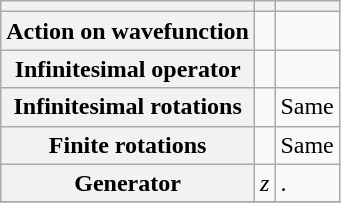<table class="wikitable">
<tr>
<th></th>
<th></th>
<th></th>
</tr>
<tr>
<th>Action on wavefunction</th>
<td></td>
<td></td>
</tr>
<tr>
<th>Infinitesimal operator</th>
<td></td>
<td></td>
</tr>
<tr>
<th>Infinitesimal rotations</th>
<td></td>
<td>Same</td>
</tr>
<tr>
<th>Finite rotations</th>
<td></td>
<td>Same</td>
</tr>
<tr>
<th>Generator</th>
<td><em>z</em></td>
<td>.</td>
</tr>
<tr>
</tr>
</table>
